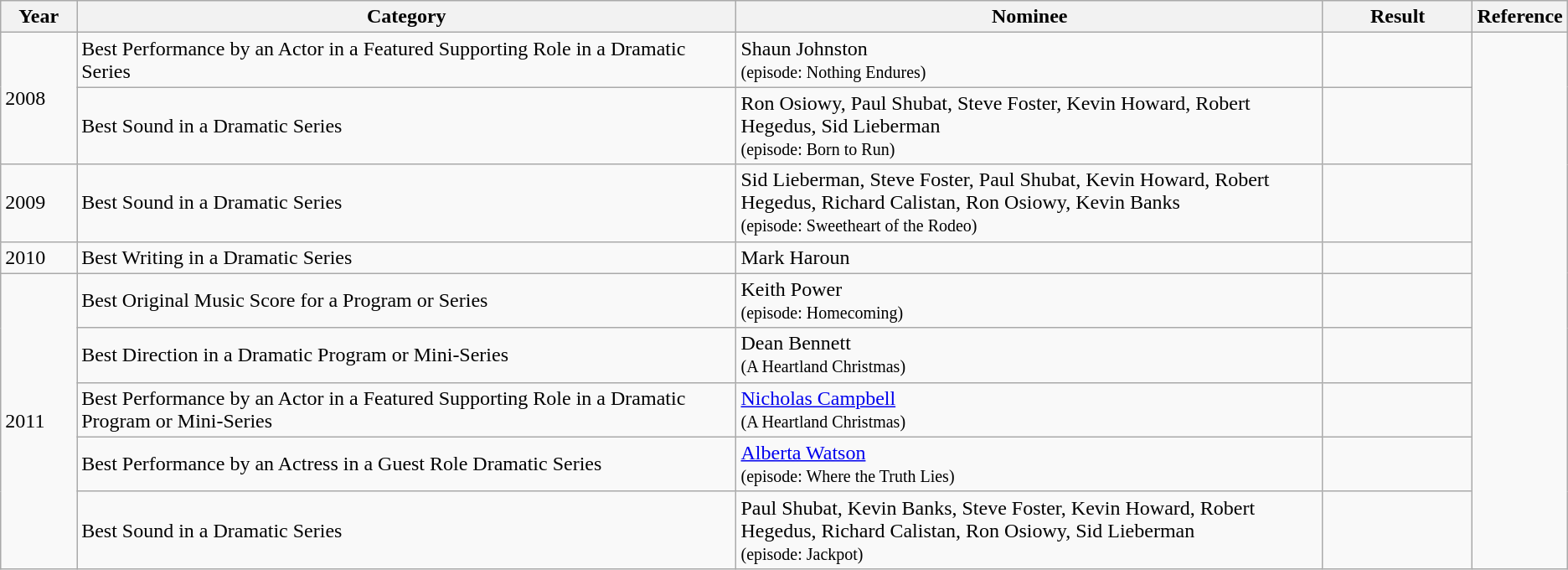<table class="wikitable">
<tr>
<th width=5%>Year</th>
<th width=45%>Category</th>
<th width=40%>Nominee</th>
<th width=10%>Result</th>
<th width=5%>Reference</th>
</tr>
<tr>
<td rowspan="2">2008</td>
<td>Best Performance by an Actor in a Featured Supporting Role in a Dramatic Series</td>
<td>Shaun Johnston<br><small>(episode: Nothing Endures)</small></td>
<td></td>
<td rowspan="9"></td>
</tr>
<tr>
<td>Best Sound in a Dramatic Series</td>
<td>Ron Osiowy, Paul Shubat, Steve Foster, Kevin Howard, Robert Hegedus, Sid Lieberman<br><small>(episode: Born to Run)</small></td>
<td></td>
</tr>
<tr>
<td>2009</td>
<td>Best Sound in a Dramatic Series</td>
<td>Sid Lieberman, Steve Foster, Paul Shubat, Kevin Howard, Robert Hegedus, Richard Calistan, Ron Osiowy, Kevin Banks<br><small>(episode: Sweetheart of the Rodeo)</small></td>
<td></td>
</tr>
<tr>
<td>2010</td>
<td>Best Writing in a Dramatic Series</td>
<td>Mark Haroun</td>
<td></td>
</tr>
<tr>
<td rowspan="5">2011</td>
<td>Best Original Music Score for a Program or Series</td>
<td>Keith Power<br><small>(episode: Homecoming)</small></td>
<td></td>
</tr>
<tr>
<td>Best Direction in a Dramatic Program or Mini-Series</td>
<td>Dean Bennett<br><small>(A Heartland Christmas)</small></td>
<td></td>
</tr>
<tr>
<td>Best Performance by an Actor in a Featured Supporting Role in a Dramatic Program or Mini-Series</td>
<td><a href='#'>Nicholas Campbell</a><br><small>(A Heartland Christmas)</small></td>
<td></td>
</tr>
<tr>
<td>Best Performance by an Actress in a Guest Role Dramatic Series</td>
<td><a href='#'>Alberta Watson</a><br><small>(episode: Where the Truth Lies)</small></td>
<td></td>
</tr>
<tr>
<td>Best Sound in a Dramatic Series</td>
<td>Paul Shubat, Kevin Banks, Steve Foster, Kevin Howard, Robert Hegedus, Richard Calistan, Ron Osiowy, Sid Lieberman<br><small>(episode: Jackpot)</small></td>
<td></td>
</tr>
</table>
